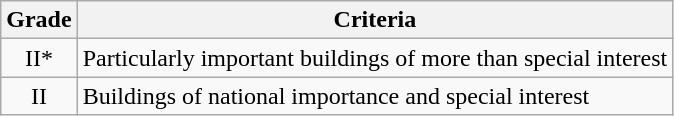<table class="wikitable">
<tr>
<th>Grade</th>
<th>Criteria</th>
</tr>
<tr>
<td align="center" >II*</td>
<td>Particularly important buildings of more than special interest</td>
</tr>
<tr>
<td align="center" >II</td>
<td>Buildings of national importance and special interest</td>
</tr>
</table>
